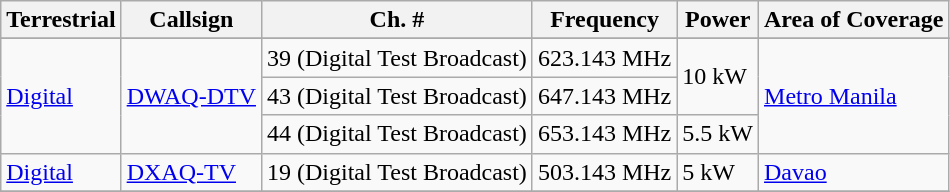<table class="wikitable sortable">
<tr>
<th>Terrestrial</th>
<th>Callsign</th>
<th>Ch. #</th>
<th>Frequency</th>
<th>Power</th>
<th class="unsortable">Area of Coverage</th>
</tr>
<tr>
</tr>
<tr>
<td rowspan="3"><a href='#'>Digital</a></td>
<td rowspan="3"><a href='#'>DWAQ-DTV</a></td>
<td>39 (Digital Test Broadcast)</td>
<td>623.143 MHz</td>
<td rowspan="2">10 kW</td>
<td rowspan="3"><a href='#'>Metro Manila</a></td>
</tr>
<tr>
<td>43 (Digital Test Broadcast)</td>
<td>647.143 MHz</td>
</tr>
<tr>
<td>44 (Digital Test Broadcast)</td>
<td>653.143 MHz</td>
<td>5.5 kW</td>
</tr>
<tr>
<td><a href='#'>Digital</a></td>
<td><a href='#'>DXAQ-TV</a></td>
<td>19 (Digital Test Broadcast)</td>
<td>503.143 MHz</td>
<td>5 kW</td>
<td><a href='#'>Davao</a></td>
</tr>
<tr>
</tr>
</table>
